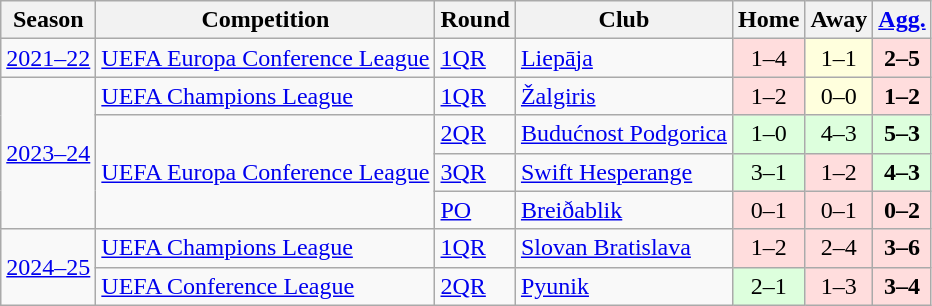<table class="wikitable">
<tr>
<th>Season</th>
<th>Competition</th>
<th>Round</th>
<th>Club</th>
<th>Home</th>
<th>Away</th>
<th><a href='#'>Agg.</a></th>
</tr>
<tr>
<td><a href='#'>2021–22</a></td>
<td><a href='#'>UEFA Europa Conference League</a></td>
<td><a href='#'>1QR</a></td>
<td> <a href='#'>Liepāja</a></td>
<td style="text-align:center; background:#fdd;">1–4</td>
<td style="text-align:center; background:#ffd;">1–1</td>
<td style="text-align:center; background:#fdd;"><strong>2–5</strong></td>
</tr>
<tr>
<td rowspan="4"><a href='#'>2023–24</a></td>
<td><a href='#'>UEFA Champions League</a></td>
<td><a href='#'>1QR</a></td>
<td> <a href='#'>Žalgiris</a></td>
<td style="text-align:center; background:#fdd;">1–2</td>
<td style="text-align:center; background:#ffd;">0–0</td>
<td style="text-align:center; background:#fdd;"><strong>1–2</strong></td>
</tr>
<tr>
<td rowspan="3"><a href='#'>UEFA Europa Conference League</a></td>
<td><a href='#'>2QR</a></td>
<td> <a href='#'>Budućnost Podgorica</a></td>
<td style="text-align:center; background:#dfd;">1–0</td>
<td style="text-align:center; background:#dfd;">4–3</td>
<td style="text-align:center; background:#dfd;"><strong>5–3</strong></td>
</tr>
<tr>
<td><a href='#'>3QR</a></td>
<td> <a href='#'>Swift Hesperange</a></td>
<td style="text-align:center; background:#dfd;">3–1</td>
<td style="text-align:center;  background:#fdd;">1–2</td>
<td style="text-align:center; background:#dfd;"><strong>4–3</strong></td>
</tr>
<tr>
<td><a href='#'>PO</a></td>
<td> <a href='#'>Breiðablik</a></td>
<td style="text-align:center; background:#fdd;">0–1</td>
<td style="text-align:center; background:#fdd;">0–1</td>
<td style="text-align:center; background:#fdd;"><strong>0–2</strong></td>
</tr>
<tr>
<td rowspan="2"><a href='#'>2024–25</a></td>
<td><a href='#'>UEFA Champions League</a></td>
<td><a href='#'>1QR</a></td>
<td> <a href='#'>Slovan Bratislava</a></td>
<td style="text-align:center; background:#fdd;">1–2</td>
<td style="text-align:center; background:#fdd;">2–4</td>
<td style="text-align:center; background:#fdd;"><strong>3–6</strong></td>
</tr>
<tr>
<td><a href='#'>UEFA Conference League</a></td>
<td><a href='#'>2QR</a></td>
<td> <a href='#'>Pyunik</a></td>
<td style="text-align:center; background:#dfd;">2–1</td>
<td style="text-align:center; background:#fdd;">1–3</td>
<td style="text-align:center;  background:#fdd;"><strong>3–4</strong></td>
</tr>
</table>
